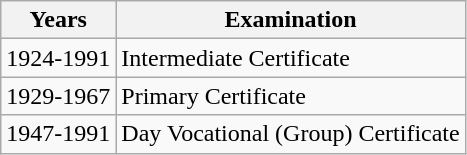<table class="wikitable">
<tr>
<th>Years</th>
<th>Examination</th>
</tr>
<tr>
<td>1924-1991</td>
<td>Intermediate Certificate</td>
</tr>
<tr>
<td>1929-1967</td>
<td>Primary Certificate</td>
</tr>
<tr>
<td>1947-1991</td>
<td>Day Vocational (Group) Certificate</td>
</tr>
</table>
